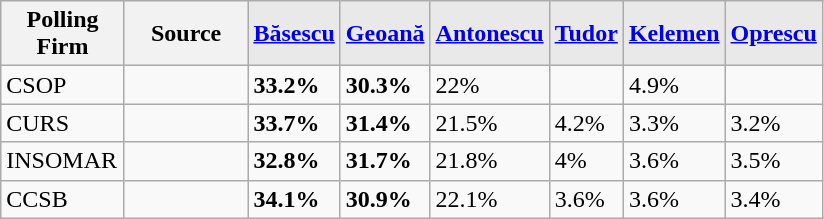<table class="wikitable">
<tr style="background:#e9e9e9;">
<th width=75px>Polling Firm</th>
<th width=75px>Source</th>
<td><strong><a href='#'>Băsescu</a></strong></td>
<td><strong><a href='#'>Geoană</a></strong></td>
<td><strong><a href='#'>Antonescu</a></strong></td>
<td><strong><a href='#'>Tudor</a></strong></td>
<td><strong><a href='#'>Kelemen</a></strong></td>
<td><strong><a href='#'>Oprescu</a></strong></td>
</tr>
<tr>
<td>CSOP</td>
<td></td>
<td><strong>33.2%</strong></td>
<td><strong>30.3%</strong></td>
<td>22%</td>
<td></td>
<td>4.9%</td>
<td></td>
</tr>
<tr>
<td>CURS</td>
<td></td>
<td><strong>33.7%</strong></td>
<td><strong>31.4%</strong></td>
<td>21.5%</td>
<td>4.2%</td>
<td>3.3%</td>
<td>3.2%</td>
</tr>
<tr>
<td>INSOMAR</td>
<td></td>
<td><strong>32.8%</strong></td>
<td><strong>31.7%</strong></td>
<td>21.8%</td>
<td>4%</td>
<td>3.6%</td>
<td>3.5%</td>
</tr>
<tr>
<td>CCSB</td>
<td></td>
<td><strong>34.1%</strong></td>
<td><strong>30.9%</strong></td>
<td>22.1%</td>
<td>3.6%</td>
<td>3.6%</td>
<td>3.4%</td>
</tr>
</table>
